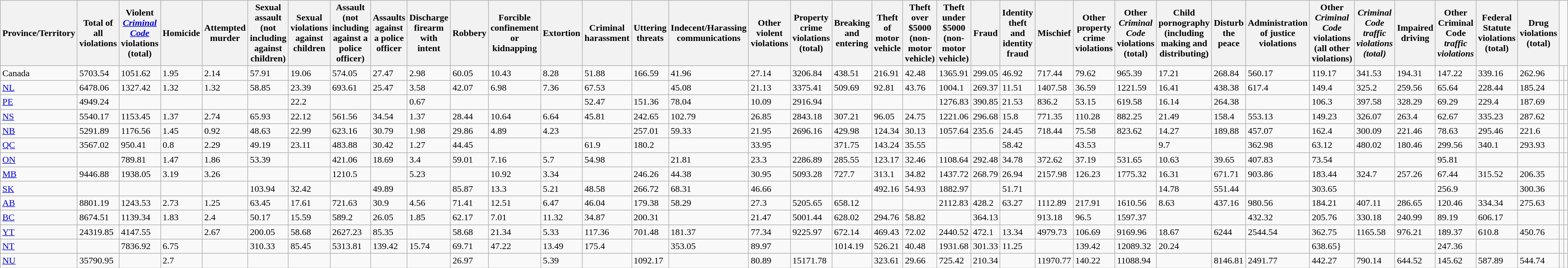<table class="wikitable sortable collapsible" border="1">
<tr>
<th><strong>Province/Territory</strong></th>
<th><strong>Total of all violations</strong></th>
<th><strong>Violent <em><a href='#'>Criminal Code</a></em> violations (total)</strong></th>
<th>Homicide</th>
<th>Attempted murder</th>
<th>Sexual assault (not including against children)</th>
<th>Sexual violations against children</th>
<th>Assault (not including against a police officer)</th>
<th>Assaults against a police officer</th>
<th>Discharge firearm with intent</th>
<th>Robbery</th>
<th>Forcible confinement or kidnapping</th>
<th>Extortion</th>
<th>Criminal harassment</th>
<th>Uttering threats</th>
<th>Indecent/Harassing communications</th>
<th>Other violent violations</th>
<th><strong>Property crime violations (total)</strong></th>
<th>Breaking and entering</th>
<th>Theft of motor vehicle</th>
<th>Theft over $5000 (non-motor vehicle)</th>
<th>Theft under $5000 (non-motor vehicle)</th>
<th>Fraud</th>
<th>Identity theft and identity fraud</th>
<th>Mischief</th>
<th>Other property crime violations</th>
<th><strong>Other <em>Criminal Code</em> violations (total)</strong></th>
<th>Child pornography (including making and distributing)</th>
<th>Disturb the peace</th>
<th>Administration of justice violations</th>
<th>Other <em>Criminal Code</em> violations (all other violations)</th>
<th><strong><em>Criminal Code<em> traffic violations (total)<strong></th>
<th>Impaired driving</th>
<th>Other </em>Criminal Code<em> traffic violations</th>
<th></strong>Federal Statute violations (total)<strong></th>
<th></strong>Drug violations (total)<strong></th>
</tr>
<tr>
<td></strong>Canada<strong></td>
<td>5703.54</td>
<td>1051.62</td>
<td>1.95</td>
<td>2.14</td>
<td>57.91</td>
<td>19.06</td>
<td>574.05</td>
<td>27.47</td>
<td>2.98</td>
<td>60.05</td>
<td>10.43</td>
<td>8.28</td>
<td>51.88</td>
<td>166.59</td>
<td>41.96</td>
<td>27.14</td>
<td>3206.84</td>
<td>438.51</td>
<td>216.91</td>
<td>42.48</td>
<td>1365.91</td>
<td>299.05</td>
<td>46.92</td>
<td>717.44</td>
<td>79.62</td>
<td>965.39</td>
<td>17.21</td>
<td>268.84</td>
<td>560.17</td>
<td>119.17</td>
<td>341.53</td>
<td>194.31</td>
<td>147.22</td>
<td>339.16</td>
<td>262.96</td>
<td></td>
<td></td>
</tr>
<tr>
<td></strong><a href='#'>NL</a><strong></td>
<td>6478.06</td>
<td>1327.42</td>
<td>1.32</td>
<td>1.32</td>
<td>58.85</td>
<td>23.39</td>
<td>693.61</td>
<td>25.47</td>
<td>3.58</td>
<td>42.07</td>
<td>6.98</td>
<td>7.36</td>
<td>67.53</td>
<td></td>
<td>45.08</td>
<td>21.13</td>
<td>3375.41</td>
<td>509.69</td>
<td>92.81</td>
<td>43.76</td>
<td>1004.1</td>
<td>269.37</td>
<td>11.51</td>
<td>1407.58</td>
<td>36.59</td>
<td>1221.59</td>
<td>16.41</td>
<td>438.38</td>
<td>617.4</td>
<td>149.4</td>
<td>325.2</td>
<td>259.56</td>
<td>65.64</td>
<td>228.44</td>
<td>185.24</td>
<td></td>
<td></td>
</tr>
<tr>
<td></strong><a href='#'>PE</a><strong></td>
<td>4949.24</td>
<td></td>
<td></td>
<td></td>
<td></td>
<td>22.2</td>
<td></td>
<td></td>
<td>0.67</td>
<td></td>
<td></td>
<td></td>
<td>52.47</td>
<td>151.36</td>
<td>78.04</td>
<td>10.09</td>
<td>2916.94</td>
<td></td>
<td></td>
<td></td>
<td>1276.83</td>
<td>390.85</td>
<td>21.53</td>
<td>836.2</td>
<td>53.15</td>
<td>619.58</td>
<td>16.14</td>
<td>264.38</td>
<td></td>
<td>106.3</td>
<td>397.58</td>
<td>328.29</td>
<td>69.29</td>
<td>229.4</td>
<td>187.69</td>
<td></td>
<td></td>
</tr>
<tr>
<td></strong><a href='#'>NS</a><strong></td>
<td>5540.17</td>
<td>1153.45</td>
<td>1.37</td>
<td>2.74</td>
<td>65.93</td>
<td>22.12</td>
<td>561.56</td>
<td>34.54</td>
<td>1.37</td>
<td>28.44</td>
<td>10.64</td>
<td>6.64</td>
<td>45.81</td>
<td>242.65</td>
<td>102.79</td>
<td>26.85</td>
<td>2843.18</td>
<td>307.21</td>
<td>96.05</td>
<td>24.75</td>
<td>1221.06</td>
<td>296.68</td>
<td>15.8</td>
<td>771.35</td>
<td>110.28</td>
<td>882.25</td>
<td>21.49</td>
<td>158.4</td>
<td>553.13</td>
<td>149.23</td>
<td>326.07</td>
<td>263.4</td>
<td>62.67</td>
<td>335.23</td>
<td>287.62</td>
<td></td>
<td></td>
</tr>
<tr>
<td></strong><a href='#'>NB</a><strong></td>
<td>5291.89</td>
<td>1176.56</td>
<td>1.45</td>
<td>0.92</td>
<td>48.63</td>
<td>22.99</td>
<td>623.16</td>
<td>30.79</td>
<td>1.98</td>
<td>29.86</td>
<td>4.89</td>
<td>4.23</td>
<td></td>
<td>257.01</td>
<td>59.33</td>
<td>21.95</td>
<td>2696.16</td>
<td>429.98</td>
<td>124.34</td>
<td>30.13</td>
<td>1057.64</td>
<td>235.6</td>
<td>24.45</td>
<td>718.44</td>
<td>75.58</td>
<td>823.62</td>
<td>14.27</td>
<td>189.88</td>
<td>457.07</td>
<td>162.4</td>
<td>300.09</td>
<td>221.46</td>
<td>78.63</td>
<td>295.46</td>
<td>221.6</td>
<td></td>
<td></td>
</tr>
<tr>
<td></strong><a href='#'>QC</a><strong></td>
<td>3567.02</td>
<td>950.41</td>
<td>0.8</td>
<td>2.29</td>
<td>49.19</td>
<td>23.11</td>
<td>483.88</td>
<td>30.42</td>
<td>1.27</td>
<td>44.45</td>
<td></td>
<td></td>
<td>61.9</td>
<td>180.2</td>
<td></td>
<td>33.95</td>
<td></td>
<td>371.75</td>
<td>143.24</td>
<td>35.55</td>
<td></td>
<td></td>
<td>58.42</td>
<td></td>
<td>43.53</td>
<td></td>
<td>9.7</td>
<td></td>
<td>362.98</td>
<td>63.12</td>
<td>480.02</td>
<td>180.46</td>
<td>299.56</td>
<td>340.1</td>
<td>293.93</td>
<td></td>
<td></td>
</tr>
<tr>
<td></strong><a href='#'>ON</a><strong></td>
<td></td>
<td>789.81</td>
<td>1.47</td>
<td>1.86</td>
<td>53.39</td>
<td></td>
<td>421.06</td>
<td>18.69</td>
<td>3.4</td>
<td>59.01</td>
<td>7.16</td>
<td>5.7</td>
<td>54.98</td>
<td></td>
<td>21.81</td>
<td>23.3</td>
<td>2286.89</td>
<td>285.55</td>
<td>123.17</td>
<td>32.46</td>
<td>1108.64</td>
<td>292.48</td>
<td>34.78</td>
<td>372.62</td>
<td>37.19</td>
<td>531.65</td>
<td>10.63</td>
<td>39.65</td>
<td>407.83</td>
<td>73.54</td>
<td></td>
<td></td>
<td>95.81</td>
<td></td>
<td></td>
<td></td>
<td></td>
</tr>
<tr>
<td></strong><a href='#'>MB</a><strong></td>
<td>9446.88</td>
<td>1938.05</td>
<td>3.19</td>
<td>3.26</td>
<td></td>
<td></td>
<td>1210.5</td>
<td></td>
<td>5.23</td>
<td></td>
<td>10.92</td>
<td>3.34</td>
<td></td>
<td>246.26</td>
<td>44.38</td>
<td>30.95</td>
<td>5093.28</td>
<td>727.7</td>
<td>313.1</td>
<td>34.82</td>
<td>1437.72</td>
<td>268.79</td>
<td>26.94</td>
<td>2157.98</td>
<td>126.23</td>
<td>1775.32</td>
<td>16.31</td>
<td>671.71</td>
<td>903.86</td>
<td>183.44</td>
<td>324.7</td>
<td>257.26</td>
<td>67.44</td>
<td>315.52</td>
<td>206.35</td>
<td></td>
<td></td>
</tr>
<tr>
<td></strong><a href='#'>SK</a><strong></td>
<td></td>
<td></td>
<td></td>
<td></td>
<td>103.94</td>
<td>32.42</td>
<td></td>
<td>49.89</td>
<td></td>
<td>85.87</td>
<td>13.3</td>
<td>5.21</td>
<td>48.58</td>
<td>266.72</td>
<td>68.31</td>
<td>46.66</td>
<td></td>
<td></td>
<td>492.16</td>
<td>54.93</td>
<td>1882.97</td>
<td></td>
<td>51.71</td>
<td></td>
<td></td>
<td></td>
<td>14.78</td>
<td>551.44</td>
<td></td>
<td>303.65</td>
<td></td>
<td></td>
<td>256.9</td>
<td></td>
<td>300.36</td>
<td></td>
<td></td>
</tr>
<tr>
<td></strong><a href='#'>AB</a><strong></td>
<td>8801.19</td>
<td>1243.53</td>
<td>2.73</td>
<td>1.25</td>
<td>63.45</td>
<td>17.61</td>
<td>721.63</td>
<td>30.9</td>
<td>4.56</td>
<td>71.41</td>
<td>12.51</td>
<td>6.47</td>
<td>46.04</td>
<td>179.38</td>
<td>58.29</td>
<td>27.3</td>
<td>5205.65</td>
<td>658.12</td>
<td></td>
<td></td>
<td>2112.83</td>
<td>428.2</td>
<td>63.27</td>
<td>1112.89</td>
<td>217.91</td>
<td>1610.56</td>
<td>8.63</td>
<td>437.16</td>
<td>980.56</td>
<td>184.21</td>
<td>407.11</td>
<td>286.65</td>
<td>120.46</td>
<td>334.34</td>
<td>275.63</td>
<td></td>
<td></td>
</tr>
<tr>
<td></strong><a href='#'>BC</a><strong></td>
<td>8674.51</td>
<td>1139.34</td>
<td>1.83</td>
<td>2.4</td>
<td>50.17</td>
<td>15.59</td>
<td>589.2</td>
<td>26.05</td>
<td>1.85</td>
<td>62.17</td>
<td>7.01</td>
<td>11.32</td>
<td>34.87</td>
<td>200.31</td>
<td></td>
<td>21.47</td>
<td>5001.44</td>
<td>628.02</td>
<td>294.76</td>
<td>58.82</td>
<td></td>
<td>364.13</td>
<td></td>
<td>913.18</td>
<td>96.5</td>
<td>1597.37</td>
<td></td>
<td></td>
<td>432.32</td>
<td>205.76</td>
<td>330.18</td>
<td>240.99</td>
<td>89.19</td>
<td>606.17</td>
<td></td>
<td></td>
<td></td>
</tr>
<tr>
<td></strong><a href='#'>YT</a><strong></td>
<td>24319.85</td>
<td>4147.55</td>
<td></td>
<td>2.67</td>
<td>200.05</td>
<td>58.68</td>
<td>2627.23</td>
<td>85.35</td>
<td></td>
<td>58.68</td>
<td>21.34</td>
<td>5.33</td>
<td>117.36</td>
<td>701.48</td>
<td>181.37</td>
<td>77.34</td>
<td>9225.97</td>
<td>672.14</td>
<td>469.43</td>
<td>72.02</td>
<td>2440.52</td>
<td>472.1</td>
<td>13.34</td>
<td>4979.73</td>
<td>106.69</td>
<td>9169.96</td>
<td>18.67</td>
<td>6244</td>
<td>2544.54</td>
<td>362.75</td>
<td>1165.58</td>
<td>976.21</td>
<td>189.37</td>
<td>610.8</td>
<td>450.76</td>
<td></td>
<td></td>
</tr>
<tr>
<td></strong><a href='#'>NT</a><strong></td>
<td></td>
<td>7836.92</td>
<td>6.75</td>
<td></td>
<td>310.33</td>
<td>85.45</td>
<td>5313.81</td>
<td>139.42</td>
<td>15.74</td>
<td>69.71</td>
<td>47.22</td>
<td>13.49</td>
<td>175.4</td>
<td></td>
<td>353.05</td>
<td>89.97</td>
<td></td>
<td>1014.19</td>
<td>526.21</td>
<td>40.48</td>
<td>1931.68</td>
<td>301.33</td>
<td>11.25</td>
<td></td>
<td>139.42</td>
<td>12089.32</td>
<td>20.24</td>
<td></td>
<td></td>
<td>638.65}</td>
<td></td>
<td></td>
<td>247.36</td>
<td></td>
<td></td>
<td></td>
<td></td>
</tr>
<tr>
<td></strong><a href='#'>NU</a><strong></td>
<td>35790.95</td>
<td></td>
<td>2.7</td>
<td></td>
<td></td>
<td></td>
<td></td>
<td></td>
<td></td>
<td>26.97</td>
<td></td>
<td>5.39</td>
<td></td>
<td>1092.17</td>
<td></td>
<td>80.89</td>
<td>15171.78</td>
<td></td>
<td>323.61</td>
<td>29.66</td>
<td>725.42</td>
<td>210.34</td>
<td></td>
<td>11970.77</td>
<td>140.22</td>
<td>11088.94</td>
<td></td>
<td>8146.81</td>
<td>2491.77</td>
<td>442.27</td>
<td>790.14</td>
<td>644.52</td>
<td>145.62</td>
<td>587.89</td>
<td>544.74</td>
<td></td>
<td></td>
</tr>
</table>
